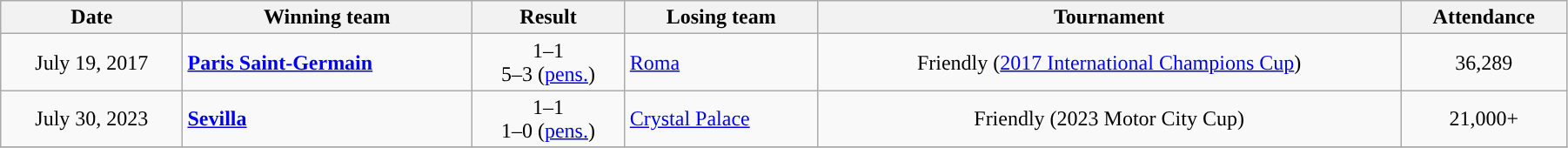<table class="wikitable" style="text-align:left; width:95%;" style="text-align:center">
<tr>
<th style="text-align:center; ">Date</th>
<th style="text-align:center; ">Winning team</th>
<th style="text-align:center; ">Result</th>
<th style="text-align:center; ">Losing team</th>
<th style="text-align:center; ">Tournament</th>
<th style="text-align:center; ">Attendance</th>
</tr>
<tr>
<td style="text-align:center;">July 19, 2017</td>
<td><strong> <a href='#'>Paris Saint-Germain</a></strong></td>
<td style="text-align:center;">1–1<br>5–3 (<a href='#'>pens.</a>)</td>
<td> <a href='#'>Roma</a></td>
<td style="text-align:center;">Friendly (<a href='#'>2017 International Champions Cup</a>)</td>
<td style="text-align:center;">36,289</td>
</tr>
<tr>
<td style="text-align:center;">July 30, 2023</td>
<td> <strong><a href='#'>Sevilla</a></strong></td>
<td style="text-align:center;">1–1<br>1–0 (<a href='#'>pens.</a>)</td>
<td> <a href='#'>Crystal Palace</a></td>
<td style="text-align:center;">Friendly (2023 Motor City Cup)</td>
<td style="text-align:center;">21,000+</td>
</tr>
<tr>
</tr>
</table>
